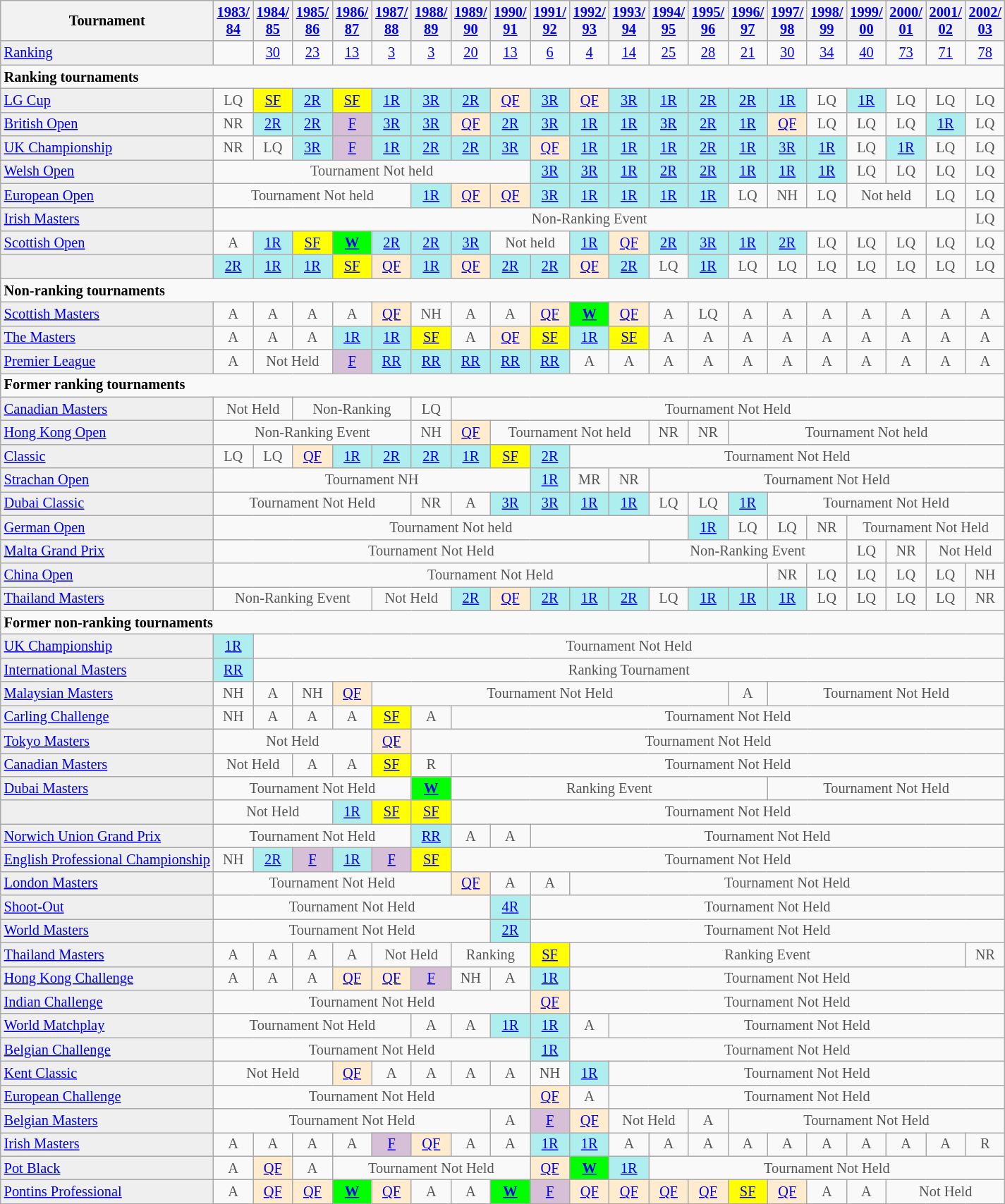<table class="wikitable" style="font-size:85%;">
<tr>
<th>Tournament</th>
<th><a href='#'>1983/<br>84</a></th>
<th><a href='#'>1984/<br>85</a></th>
<th><a href='#'>1985/<br>86</a></th>
<th><a href='#'>1986/<br>87</a></th>
<th><a href='#'>1987/<br>88</a></th>
<th><a href='#'>1988/<br>89</a></th>
<th><a href='#'>1989/<br>90</a></th>
<th><a href='#'>1990/<br>91</a></th>
<th><a href='#'>1991/<br>92</a></th>
<th><a href='#'>1992/<br>93</a></th>
<th><a href='#'>1993/<br>94</a></th>
<th><a href='#'>1994/<br>95</a></th>
<th><a href='#'>1995/<br>96</a></th>
<th><a href='#'>1996/<br>97</a></th>
<th><a href='#'>1997/<br>98</a></th>
<th><a href='#'>1998/<br>99</a></th>
<th><a href='#'>1999/<br>00</a></th>
<th><a href='#'>2000/<br>01</a></th>
<th><a href='#'>2001/<br>02</a></th>
<th><a href='#'>2002/<br>03</a></th>
</tr>
<tr>
<td style="background:#EFEFEF;"><a href='#'>Ranking</a></td>
<td style="text-align:center;"></td>
<td style="text-align:center;"><a href='#'>30</a></td>
<td style="text-align:center;"><a href='#'>23</a></td>
<td style="text-align:center;"><a href='#'>13</a></td>
<td style="text-align:center;"><a href='#'>3</a></td>
<td style="text-align:center;"><a href='#'>3</a></td>
<td style="text-align:center;"><a href='#'>20</a></td>
<td style="text-align:center;"><a href='#'>13</a></td>
<td style="text-align:center;"><a href='#'>6</a></td>
<td style="text-align:center;"><a href='#'>4</a></td>
<td style="text-align:center;"><a href='#'>14</a></td>
<td style="text-align:center;"><a href='#'>25</a></td>
<td style="text-align:center;"><a href='#'>28</a></td>
<td style="text-align:center;"><a href='#'>21</a></td>
<td style="text-align:center;"><a href='#'>30</a></td>
<td style="text-align:center;"><a href='#'>34</a></td>
<td style="text-align:center;"><a href='#'>40</a></td>
<td style="text-align:center;"><a href='#'>73</a></td>
<td style="text-align:center;"><a href='#'>71</a></td>
<td style="text-align:center;"><a href='#'>78</a></td>
</tr>
<tr>
<td colspan="50"><strong>Ranking tournaments</strong></td>
</tr>
<tr>
<td style="background:#EFEFEF;"><a href='#'>LG Cup</a></td>
<td style="text-align:center; color:#555;">LQ</td>
<td style="text-align:center; background:yellow;"><a href='#'>SF</a></td>
<td style="text-align:center; background:#afeeee;"><a href='#'>2R</a></td>
<td style="text-align:center; background:yellow;"><a href='#'>SF</a></td>
<td style="text-align:center; background:#afeeee;"><a href='#'>1R</a></td>
<td style="text-align:center; background:#afeeee;"><a href='#'>3R</a></td>
<td style="text-align:center; background:#afeeee;"><a href='#'>2R</a></td>
<td style="text-align:center; background:#ffebcd;"><a href='#'>QF</a></td>
<td style="text-align:center; background:#afeeee;"><a href='#'>3R</a></td>
<td style="text-align:center; background:#ffebcd;"><a href='#'>QF</a></td>
<td style="text-align:center; background:#afeeee;"><a href='#'>3R</a></td>
<td style="text-align:center; background:#afeeee;"><a href='#'>1R</a></td>
<td style="text-align:center; background:#afeeee;"><a href='#'>2R</a></td>
<td style="text-align:center; background:#afeeee;"><a href='#'>2R</a></td>
<td style="text-align:center; background:#afeeee;"><a href='#'>1R</a></td>
<td style="text-align:center; color:#555;">LQ</td>
<td style="text-align:center; background:#afeeee;"><a href='#'>1R</a></td>
<td style="text-align:center; color:#555;">LQ</td>
<td style="text-align:center; color:#555;">LQ</td>
<td style="text-align:center; color:#555;">LQ</td>
</tr>
<tr>
<td style="background:#EFEFEF;"><a href='#'>British Open</a></td>
<td style="text-align:center; color:#555;">NR</td>
<td style="text-align:center; background:#afeeee;"><a href='#'>2R</a></td>
<td style="text-align:center; background:#afeeee;"><a href='#'>2R</a></td>
<td style="text-align:center; background:thistle;"><a href='#'>F</a></td>
<td style="text-align:center; background:#afeeee;"><a href='#'>3R</a></td>
<td style="text-align:center; background:#afeeee;"><a href='#'>3R</a></td>
<td style="text-align:center; background:#ffebcd;"><a href='#'>QF</a></td>
<td style="text-align:center; background:#afeeee;"><a href='#'>2R</a></td>
<td style="text-align:center; background:#afeeee;"><a href='#'>3R</a></td>
<td style="text-align:center; background:#afeeee;"><a href='#'>1R</a></td>
<td style="text-align:center; background:#afeeee;"><a href='#'>1R</a></td>
<td style="text-align:center; background:#afeeee;"><a href='#'>3R</a></td>
<td style="text-align:center; background:#afeeee;"><a href='#'>2R</a></td>
<td style="text-align:center; background:#afeeee;"><a href='#'>1R</a></td>
<td style="text-align:center; background:#ffebcd;"><a href='#'>QF</a></td>
<td style="text-align:center; color:#555;">LQ</td>
<td style="text-align:center; color:#555;">LQ</td>
<td style="text-align:center; color:#555;">LQ</td>
<td style="text-align:center; background:#afeeee;"><a href='#'>1R</a></td>
<td style="text-align:center; color:#555;">LQ</td>
</tr>
<tr>
<td style="background:#EFEFEF;"><a href='#'>UK Championship</a></td>
<td style="text-align:center; color:#555;">NR</td>
<td style="text-align:center; color:#555;">LQ</td>
<td style="text-align:center; background:#afeeee;"><a href='#'>3R</a></td>
<td style="text-align:center; background:thistle;"><a href='#'>F</a></td>
<td style="text-align:center; background:#afeeee;"><a href='#'>1R</a></td>
<td style="text-align:center; background:#afeeee;"><a href='#'>2R</a></td>
<td style="text-align:center; background:#afeeee;"><a href='#'>2R</a></td>
<td style="text-align:center; background:#afeeee;"><a href='#'>3R</a></td>
<td style="text-align:center; background:#ffebcd;"><a href='#'>QF</a></td>
<td style="text-align:center; background:#afeeee;"><a href='#'>1R</a></td>
<td style="text-align:center; background:#afeeee;"><a href='#'>1R</a></td>
<td style="text-align:center; background:#afeeee;"><a href='#'>1R</a></td>
<td style="text-align:center; background:#afeeee;"><a href='#'>2R</a></td>
<td style="text-align:center; background:#afeeee;"><a href='#'>1R</a></td>
<td style="text-align:center; background:#afeeee;"><a href='#'>3R</a></td>
<td style="text-align:center; background:#afeeee;"><a href='#'>1R</a></td>
<td style="text-align:center; color:#555;">LQ</td>
<td style="text-align:center; background:#afeeee;"><a href='#'>1R</a></td>
<td style="text-align:center; color:#555;">LQ</td>
<td style="text-align:center; color:#555;">LQ</td>
</tr>
<tr>
<td style="background:#EFEFEF;"><a href='#'>Welsh Open</a></td>
<td colspan="8" style="text-align:center; color:#555;">Tournament Not held</td>
<td style="text-align:center; background:#afeeee;"><a href='#'>3R</a></td>
<td style="text-align:center; background:#afeeee;"><a href='#'>3R</a></td>
<td style="text-align:center; background:#afeeee;"><a href='#'>1R</a></td>
<td style="text-align:center; background:#afeeee;"><a href='#'>2R</a></td>
<td style="text-align:center; background:#afeeee;"><a href='#'>2R</a></td>
<td style="text-align:center; background:#afeeee;"><a href='#'>1R</a></td>
<td style="text-align:center; background:#afeeee;"><a href='#'>1R</a></td>
<td style="text-align:center; background:#afeeee;"><a href='#'>1R</a></td>
<td style="text-align:center; color:#555;">LQ</td>
<td style="text-align:center; color:#555;">LQ</td>
<td style="text-align:center; color:#555;">LQ</td>
<td style="text-align:center; color:#555;">LQ</td>
</tr>
<tr>
<td style="background:#EFEFEF;"><a href='#'>European Open</a></td>
<td colspan="5" style="text-align:center; color:#555;">Tournament Not held</td>
<td style="text-align:center; background:#afeeee;"><a href='#'>1R</a></td>
<td style="text-align:center; background:#ffebcd;"><a href='#'>QF</a></td>
<td style="text-align:center; background:#ffebcd;"><a href='#'>QF</a></td>
<td style="text-align:center; background:#afeeee;"><a href='#'>3R</a></td>
<td style="text-align:center; background:#afeeee;"><a href='#'>1R</a></td>
<td style="text-align:center; background:#afeeee;"><a href='#'>1R</a></td>
<td style="text-align:center; background:#afeeee;"><a href='#'>1R</a></td>
<td style="text-align:center; background:#afeeee;"><a href='#'>1R</a></td>
<td style="text-align:center; color:#555;">LQ</td>
<td style="text-align:center; color:#555;">NH</td>
<td style="text-align:center; color:#555;">LQ</td>
<td colspan="2" style="text-align:center; color:#555;">Not held</td>
<td style="text-align:center; color:#555;">LQ</td>
<td style="text-align:center; color:#555;">LQ</td>
</tr>
<tr>
<td style="background:#EFEFEF;"><a href='#'>Irish Masters</a></td>
<td colspan="19" style="text-align:center; color:#555;">Non-Ranking Event</td>
<td style="text-align:center; color:#555;">LQ</td>
</tr>
<tr>
<td style="background:#EFEFEF;"><a href='#'>Scottish Open</a></td>
<td style="text-align:center; color:#555;">A</td>
<td style="text-align:center; background:#afeeee;"><a href='#'>1R</a></td>
<td style="text-align:center; background:yellow;"><a href='#'>SF</a></td>
<td style="text-align:center; background:#0f0;"><a href='#'><strong>W</strong></a></td>
<td style="text-align:center; background:#afeeee;"><a href='#'>2R</a></td>
<td style="text-align:center; background:#afeeee;"><a href='#'>2R</a></td>
<td style="text-align:center; background:#afeeee;"><a href='#'>3R</a></td>
<td colspan="2" style="text-align:center; color:#555;">Not held</td>
<td style="text-align:center; background:#afeeee;"><a href='#'>1R</a></td>
<td style="text-align:center; background:#ffebcd;"><a href='#'>QF</a></td>
<td style="text-align:center; background:#afeeee;"><a href='#'>2R</a></td>
<td style="text-align:center; background:#afeeee;"><a href='#'>3R</a></td>
<td style="text-align:center; background:#afeeee;"><a href='#'>1R</a></td>
<td style="text-align:center; background:#afeeee;"><a href='#'>2R</a></td>
<td style="text-align:center; color:#555;">LQ</td>
<td style="text-align:center; color:#555;">LQ</td>
<td style="text-align:center; color:#555;">LQ</td>
<td style="text-align:center; color:#555;">LQ</td>
<td style="text-align:center; color:#555;">LQ</td>
</tr>
<tr>
<td style="background:#EFEFEF;"></td>
<td style="text-align:center; background:#afeeee;"><a href='#'>2R</a></td>
<td style="text-align:center; background:#afeeee;"><a href='#'>1R</a></td>
<td style="text-align:center; background:#afeeee;"><a href='#'>1R</a></td>
<td style="text-align:center; background:yellow;"><a href='#'>SF</a></td>
<td style="text-align:center; background:#ffebcd;"><a href='#'>QF</a></td>
<td style="text-align:center; background:#afeeee;"><a href='#'>1R</a></td>
<td style="text-align:center; background:#ffebcd;"><a href='#'>QF</a></td>
<td style="text-align:center; background:#afeeee;"><a href='#'>2R</a></td>
<td style="text-align:center; background:#afeeee;"><a href='#'>2R</a></td>
<td style="text-align:center; background:#ffebcd;"><a href='#'>QF</a></td>
<td style="text-align:center; background:#afeeee;"><a href='#'>2R</a></td>
<td style="text-align:center; color:#555;">LQ</td>
<td style="text-align:center; background:#afeeee;"><a href='#'>1R</a></td>
<td style="text-align:center; color:#555;">LQ</td>
<td style="text-align:center; color:#555;">LQ</td>
<td style="text-align:center; color:#555;">LQ</td>
<td style="text-align:center; color:#555;">LQ</td>
<td style="text-align:center; color:#555;">LQ</td>
<td style="text-align:center; color:#555;">LQ</td>
<td style="text-align:center; color:#555;">LQ</td>
</tr>
<tr>
<td colspan="50"><strong>Non-ranking tournaments</strong></td>
</tr>
<tr>
<td style="background:#EFEFEF;"><a href='#'>Scottish Masters</a></td>
<td style="text-align:center; color:#555;">A</td>
<td style="text-align:center; color:#555;">A</td>
<td style="text-align:center; color:#555;">A</td>
<td style="text-align:center; color:#555;">A</td>
<td style="text-align:center; background:#ffebcd;"><a href='#'>QF</a></td>
<td style="text-align:center; color:#555;">NH</td>
<td style="text-align:center; color:#555;">A</td>
<td style="text-align:center; color:#555;">A</td>
<td style="text-align:center; background:#ffebcd;"><a href='#'>QF</a></td>
<td style="text-align:center; background:#0f0;"><a href='#'><strong>W</strong></a></td>
<td style="text-align:center; background:#ffebcd;"><a href='#'>QF</a></td>
<td style="text-align:center; color:#555;">A</td>
<td style="text-align:center; color:#555;">LQ</td>
<td style="text-align:center; color:#555;">A</td>
<td style="text-align:center; color:#555;">A</td>
<td style="text-align:center; color:#555;">A</td>
<td style="text-align:center; color:#555;">A</td>
<td style="text-align:center; color:#555;">A</td>
<td style="text-align:center; color:#555;">A</td>
<td style="text-align:center; color:#555;">A</td>
</tr>
<tr>
<td style="background:#EFEFEF;"><a href='#'>The Masters</a></td>
<td style="text-align:center; color:#555;">A</td>
<td style="text-align:center; color:#555;">A</td>
<td style="text-align:center; color:#555;">A</td>
<td style="text-align:center; background:#afeeee;"><a href='#'>1R</a></td>
<td style="text-align:center; background:#afeeee;"><a href='#'>1R</a></td>
<td style="text-align:center; background:yellow;"><a href='#'>SF</a></td>
<td style="text-align:center; color:#555;">A</td>
<td style="text-align:center; background:#ffebcd;"><a href='#'>QF</a></td>
<td style="text-align:center; background:yellow;"><a href='#'>SF</a></td>
<td style="text-align:center; background:#afeeee;"><a href='#'>1R</a></td>
<td style="text-align:center; background:yellow;"><a href='#'>SF</a></td>
<td style="text-align:center; color:#555;">A</td>
<td style="text-align:center; color:#555;">A</td>
<td style="text-align:center; color:#555;">A</td>
<td style="text-align:center; color:#555;">A</td>
<td style="text-align:center; color:#555;">A</td>
<td style="text-align:center; color:#555;">A</td>
<td style="text-align:center; color:#555;">A</td>
<td style="text-align:center; color:#555;">A</td>
<td style="text-align:center; color:#555;">A</td>
</tr>
<tr>
<td style="background:#EFEFEF;"><a href='#'>Premier League</a></td>
<td style="text-align:center; color:#555;">A</td>
<td style="text-align:center; color:#555;" colspan="2">Not Held</td>
<td style="text-align:center; background:thistle;"><a href='#'>F</a></td>
<td style="text-align:center; background:#afeeee;"><a href='#'>RR</a></td>
<td style="text-align:center; background:#afeeee;"><a href='#'>RR</a></td>
<td style="text-align:center; background:#afeeee;"><a href='#'>RR</a></td>
<td style="text-align:center; background:#afeeee;"><a href='#'>RR</a></td>
<td style="text-align:center; background:#afeeee;"><a href='#'>RR</a></td>
<td style="text-align:center; color:#555;">A</td>
<td style="text-align:center; color:#555;">A</td>
<td style="text-align:center; color:#555;">A</td>
<td style="text-align:center; color:#555;">A</td>
<td style="text-align:center; color:#555;">A</td>
<td style="text-align:center; color:#555;">A</td>
<td style="text-align:center; color:#555;">A</td>
<td style="text-align:center; color:#555;">A</td>
<td style="text-align:center; color:#555;">A</td>
<td style="text-align:center; color:#555;">A</td>
<td style="text-align:center; color:#555;">A</td>
</tr>
<tr>
<td colspan="50"><strong>Former ranking tournaments</strong></td>
</tr>
<tr>
<td style="background:#EFEFEF;"><a href='#'>Canadian Masters</a></td>
<td colspan="2" style="text-align:center; color:#555;">Not Held</td>
<td colspan="3" style="text-align:center; color:#555;">Non-Ranking</td>
<td style="text-align:center; color:#555;">LQ</td>
<td colspan="30" style="text-align:center; color:#555;">Tournament Not Held</td>
</tr>
<tr>
<td style="background:#EFEFEF;"><a href='#'>Hong Kong Open</a></td>
<td colspan="5" style="text-align:center; color:#555;">Non-Ranking Event</td>
<td style="text-align:center; color:#555;">NH</td>
<td style="text-align:center; background:#ffebcd;"><a href='#'>QF</a></td>
<td colspan="4" style="text-align:center; color:#555;">Tournament Not held</td>
<td style="text-align:center; color:#555;">NR</td>
<td style="text-align:center; color:#555;">NR</td>
<td colspan="7" style="text-align:center; color:#555;">Tournament Not held</td>
</tr>
<tr>
<td style="background:#EFEFEF;"><a href='#'>Classic</a></td>
<td style="text-align:center; color:#555;">LQ</td>
<td style="text-align:center; color:#555;">LQ</td>
<td style="text-align:center; background:#ffebcd;"><a href='#'>QF</a></td>
<td style="text-align:center; background:#afeeee;"><a href='#'>1R</a></td>
<td style="text-align:center; background:#afeeee;"><a href='#'>2R</a></td>
<td style="text-align:center; background:#afeeee;"><a href='#'>2R</a></td>
<td style="text-align:center; background:#afeeee;"><a href='#'>1R</a></td>
<td style="text-align:center; background:yellow;"><a href='#'>SF</a></td>
<td style="text-align:center; background:#afeeee;"><a href='#'>2R</a></td>
<td colspan="50" style="text-align:center; color:#555;">Tournament Not Held</td>
</tr>
<tr>
<td style="background:#EFEFEF;"><a href='#'>Strachan Open</a></td>
<td colspan="8" style="text-align:center; color:#555;">Tournament NH</td>
<td style="text-align:center; background:#afeeee;"><a href='#'>1R</a></td>
<td style="text-align:center; color:#555;">MR</td>
<td style="text-align:center; color:#555;">NR</td>
<td colspan="30" style="text-align:center; color:#555;">Tournament Not Held</td>
</tr>
<tr>
<td style="background:#EFEFEF;"><a href='#'>Dubai Classic</a></td>
<td colspan="5" style="text-align:center; color:#555;">Tournament Not Held</td>
<td style="text-align:center; color:#555;">NR</td>
<td style="text-align:center; color:#555;">A</td>
<td style="text-align:center; background:#afeeee;"><a href='#'>3R</a></td>
<td style="text-align:center; background:#afeeee;"><a href='#'>3R</a></td>
<td style="text-align:center; background:#afeeee;"><a href='#'>1R</a></td>
<td style="text-align:center; background:#afeeee;"><a href='#'>1R</a></td>
<td style="text-align:center; color:#555;">LQ</td>
<td style="text-align:center; color:#555;">LQ</td>
<td style="text-align:center; background:#afeeee;"><a href='#'>1R</a></td>
<td colspan="30" style="text-align:center; color:#555;">Tournament Not Held</td>
</tr>
<tr>
<td style="background:#EFEFEF;"><a href='#'>German Open</a></td>
<td colspan="12" style="text-align:center; color:#555;">Tournament Not held</td>
<td style="text-align:center; background:#afeeee;"><a href='#'>1R</a></td>
<td style="text-align:center; color:#555;">LQ</td>
<td style="text-align:center; color:#555;">LQ</td>
<td style="text-align:center; color:#555;">NR</td>
<td colspan="4" style="text-align:center; color:#555;">Tournament Not Held</td>
</tr>
<tr>
<td style="background:#EFEFEF;"><a href='#'>Malta Grand Prix</a></td>
<td colspan="11" style="text-align:center; color:#555;">Tournament Not Held</td>
<td colspan="5" style="text-align:center; color:#555;">Non-Ranking Event</td>
<td style="text-align:center; color:#555;">LQ</td>
<td style="text-align:center; color:#555;">NR</td>
<td colspan="2" style="text-align:center; color:#555;">Not Held</td>
</tr>
<tr>
<td style="background:#EFEFEF;"><a href='#'>China Open</a></td>
<td colspan="14" style="text-align:center; color:#555;">Tournament Not Held</td>
<td style="text-align:center; color:#555;">NR</td>
<td style="text-align:center; color:#555;">LQ</td>
<td style="text-align:center; color:#555;">LQ</td>
<td style="text-align:center; color:#555;">LQ</td>
<td style="text-align:center; color:#555;">LQ</td>
<td style="text-align:center; color:#555;">NH</td>
</tr>
<tr>
<td style="background:#EFEFEF;"><a href='#'>Thailand Masters</a></td>
<td colspan="4" style="text-align:center; color:#555;">Non-Ranking Event</td>
<td colspan="2" style="text-align:center; color:#555;">Not Held</td>
<td style="text-align:center; background:#afeeee;"><a href='#'>2R</a></td>
<td style="text-align:center; background:#ffebcd;"><a href='#'>QF</a></td>
<td style="text-align:center; background:#afeeee;"><a href='#'>2R</a></td>
<td style="text-align:center; background:#afeeee;"><a href='#'>1R</a></td>
<td style="text-align:center; background:#afeeee;"><a href='#'>2R</a></td>
<td style="text-align:center; color:#555;">LQ</td>
<td style="text-align:center; background:#afeeee;"><a href='#'>1R</a></td>
<td style="text-align:center; background:#afeeee;"><a href='#'>1R</a></td>
<td style="text-align:center; background:#afeeee;"><a href='#'>1R</a></td>
<td style="text-align:center; color:#555;">LQ</td>
<td style="text-align:center; color:#555;">LQ</td>
<td style="text-align:center; color:#555;">LQ</td>
<td style="text-align:center; color:#555;">LQ</td>
<td style="text-align:center; color:#555;">NR</td>
</tr>
<tr>
<td colspan="50"><strong>Former non-ranking tournaments</strong></td>
</tr>
<tr>
<td style="background:#EFEFEF;"><a href='#'>UK Championship</a></td>
<td style="text-align:center; background:#afeeee;"><a href='#'>1R</a></td>
<td colspan="30" style="text-align:center; color:#555;">Tournament Not Held</td>
</tr>
<tr>
<td style="background:#EFEFEF;"><a href='#'>International Masters</a></td>
<td style="text-align:center; background:#afeeee;"><a href='#'>RR</a></td>
<td colspan="30" style="text-align:center; color:#555;">Ranking Tournament</td>
</tr>
<tr>
<td style="background:#EFEFEF;"><a href='#'>Malaysian Masters</a></td>
<td style="text-align:center; color:#555;">NH</td>
<td style="text-align:center; color:#555;">A</td>
<td style="text-align:center; color:#555;">NH</td>
<td style="text-align:center; background:#ffebcd;"><a href='#'>QF</a></td>
<td colspan="9" style="text-align:center; color:#555;">Tournament Not Held</td>
<td style="text-align:center; color:#555;">A</td>
<td colspan="30" style="text-align:center; color:#555;">Tournament Not Held</td>
</tr>
<tr>
<td style="background:#EFEFEF;"><a href='#'>Carling Challenge</a></td>
<td style="text-align:center; color:#555;">NH</td>
<td style="text-align:center; color:#555;">A</td>
<td style="text-align:center; color:#555;">A</td>
<td style="text-align:center; color:#555;">A</td>
<td style="text-align:center; background:yellow;"><a href='#'>SF</a></td>
<td style="text-align:center; color:#555;">A</td>
<td colspan="30" style="text-align:center; color:#555;">Tournament Not Held</td>
</tr>
<tr>
<td style="background:#EFEFEF;"><a href='#'>Tokyo Masters</a></td>
<td colspan="4" style="text-align:center; color:#555;">Not Held</td>
<td style="text-align:center; background:#ffebcd;"><a href='#'>QF</a></td>
<td colspan="30" style="text-align:center; color:#555;">Tournament Not Held</td>
</tr>
<tr>
<td style="background:#EFEFEF;"><a href='#'>Canadian Masters</a></td>
<td colspan="2" style="text-align:center; color:#555;">Not Held</td>
<td style="text-align:center; color:#555;">A</td>
<td style="text-align:center; color:#555;">A</td>
<td style="text-align:center; background:yellow;"><a href='#'>SF</a></td>
<td style="text-align:center; color:#555;">R</td>
<td colspan="30" style="text-align:center; color:#555;">Tournament Not Held</td>
</tr>
<tr>
<td style="background:#EFEFEF;"><a href='#'>Dubai Masters</a></td>
<td colspan="5" style="text-align:center; color:#555;">Tournament Not Held</td>
<td style="text-align:center; background:#0f0;"><a href='#'><strong>W</strong></a></td>
<td colspan="8" style="text-align:center; color:#555;">Ranking Event</td>
<td colspan="30" style="text-align:center; color:#555;">Tournament Not Held</td>
</tr>
<tr>
<td style="background:#EFEFEF;"></td>
<td colspan="3" style="text-align:center; color:#555;">Not Held</td>
<td style="text-align:center; background:#afeeee;"><a href='#'>1R</a></td>
<td style="text-align:center; background:yellow;"><a href='#'>SF</a></td>
<td style="text-align:center; background:yellow;"><a href='#'>SF</a></td>
<td colspan="30" style="text-align:center; color:#555;">Tournament Not Held</td>
</tr>
<tr>
<td style="background:#EFEFEF;"><a href='#'>Norwich Union Grand Prix</a></td>
<td colspan="5" style="text-align:center; color:#555;">Tournament Not Held</td>
<td style="text-align:center; background:#afeeee;"><a href='#'>RR</a></td>
<td style="text-align:center; color:#555;">A</td>
<td style="text-align:center; color:#555;">A</td>
<td colspan="30" style="text-align:center; color:#555;">Tournament Not Held</td>
</tr>
<tr>
<td style="background:#EFEFEF;"><a href='#'>English Professional Championship</a></td>
<td style="text-align:center; color:#555;">NH</td>
<td style="text-align:center; background:#afeeee;"><a href='#'>2R</a></td>
<td style="text-align:center; background:thistle;"><a href='#'>F</a></td>
<td style="text-align:center; background:#afeeee;"><a href='#'>1R</a></td>
<td style="text-align:center; background:thistle;"><a href='#'>F</a></td>
<td style="text-align:center; background:yellow;"><a href='#'>SF</a></td>
<td style="text-align:center; color:#555;" colspan="30">Tournament Not Held</td>
</tr>
<tr>
<td style="background:#EFEFEF;"><a href='#'>London Masters</a></td>
<td style="text-align:center; color:#555;" colspan="6">Tournament Not Held</td>
<td style="text-align:center; background:#ffebcd;"><a href='#'>QF</a></td>
<td style="text-align:center; color:#555;">A</td>
<td style="text-align:center; color:#555;">A</td>
<td style="text-align:center; color:#555;" colspan="30">Tournament Not Held</td>
</tr>
<tr>
<td style="background:#EFEFEF;"><a href='#'>Shoot-Out</a></td>
<td colspan="7" style="text-align:center; color:#555;">Tournament Not Held</td>
<td style="text-align:center; background:#afeeee;"><a href='#'>4R</a></td>
<td colspan="30" style="text-align:center; color:#555;">Tournament Not Held</td>
</tr>
<tr>
<td style="background:#EFEFEF;"><a href='#'>World Masters</a></td>
<td colspan="7" style="text-align:center; color:#555;">Tournament Not Held</td>
<td style="text-align:center; background:#afeeee;"><a href='#'>2R</a></td>
<td colspan="30" style="text-align:center; color:#555;">Tournament Not Held</td>
</tr>
<tr>
<td style="background:#EFEFEF;"><a href='#'>Thailand Masters</a></td>
<td style="text-align:center; color:#555;">A</td>
<td style="text-align:center; color:#555;">A</td>
<td style="text-align:center; color:#555;">A</td>
<td style="text-align:center; color:#555;">A</td>
<td colspan="2" style="text-align:center; color:#555;">Not Held</td>
<td colspan="2" style="text-align:center; color:#555;">Ranking</td>
<td style="text-align:center; background:yellow;"><a href='#'>SF</a></td>
<td colspan="10" style="text-align:center; color:#555;">Ranking Event</td>
<td style="text-align:center; color:#555;">NR</td>
</tr>
<tr>
<td style="background:#EFEFEF;"><a href='#'>Hong Kong Challenge</a></td>
<td style="text-align:center; color:#555;">A</td>
<td style="text-align:center; color:#555;">A</td>
<td style="text-align:center; color:#555;">A</td>
<td style="text-align:center; background:#ffebcd;"><a href='#'>QF</a></td>
<td style="text-align:center; background:#ffebcd;"><a href='#'>QF</a></td>
<td style="text-align:center; background:thistle;"><a href='#'>F</a></td>
<td style="text-align:center; color:#555;">NH</td>
<td style="text-align:center; color:#555;">A</td>
<td style="text-align:center; background:#afeeee;"><a href='#'>1R</a></td>
<td style="text-align:center; color:#555;" colspan="30">Tournament Not Held</td>
</tr>
<tr>
<td style="background:#EFEFEF;"><a href='#'>Indian Challenge</a></td>
<td style="text-align:center; color:#555;" colspan="8">Tournament Not Held</td>
<td style="text-align:center; background:#ffebcd;"><a href='#'>QF</a></td>
<td style="text-align:center; color:#555;" colspan="30">Tournament Not Held</td>
</tr>
<tr>
<td style="background:#EFEFEF;"><a href='#'>World Matchplay</a></td>
<td colspan="5" style="text-align:center; color:#555;">Tournament Not Held</td>
<td style="text-align:center; color:#555;">A</td>
<td style="text-align:center; color:#555;">A</td>
<td style="text-align:center; background:#afeeee;"><a href='#'>1R</a></td>
<td style="text-align:center; background:#afeeee;"><a href='#'>1R</a></td>
<td style="text-align:center; color:#555;">A</td>
<td colspan="30" style="text-align:center; color:#555;">Tournament Not Held</td>
</tr>
<tr>
<td style="background:#EFEFEF;"><a href='#'>Belgian Challenge</a></td>
<td colspan="8" style="text-align:center; color:#555;">Tournament Not Held</td>
<td style="text-align:center; background:#afeeee;"><a href='#'>1R</a></td>
<td colspan="30" style="text-align:center; color:#555;">Tournament Not Held</td>
</tr>
<tr>
<td style="background:#EFEFEF;"><a href='#'>Kent Classic</a></td>
<td colspan="3" style="text-align:center; color:#555;">Not Held</td>
<td style="text-align:center; background:#ffebcd;"><a href='#'>QF</a></td>
<td style="text-align:center; color:#555;">A</td>
<td style="text-align:center; color:#555;">A</td>
<td style="text-align:center; color:#555;">A</td>
<td style="text-align:center; color:#555;">A</td>
<td style="text-align:center; color:#555;">NH</td>
<td style="text-align:center; background:#afeeee;"><a href='#'>1R</a></td>
<td colspan="30" style="text-align:center; color:#555;">Tournament Not Held</td>
</tr>
<tr>
<td style="background:#EFEFEF;"><a href='#'>European Challenge</a></td>
<td colspan="8" style="text-align:center; color:#555;">Tournament Not Held</td>
<td style="text-align:center; background:#ffebcd;"><a href='#'>QF</a></td>
<td style="text-align:center; color:#555;">A</td>
<td colspan="30" style="text-align:center; color:#555;">Tournament Not Held</td>
</tr>
<tr>
<td style="background:#EFEFEF;"><a href='#'>Belgian Masters</a></td>
<td colspan="7" style="text-align:center; color:#555;">Tournament Not Held</td>
<td style="text-align:center; color:#555;">A</td>
<td style="text-align:center; background:thistle;"><a href='#'>F</a></td>
<td style="text-align:center; background:#ffebcd;"><a href='#'>QF</a></td>
<td colspan="2" style="text-align:center; color:#555;">Not Held</td>
<td style="text-align:center; color:#555;">A</td>
<td colspan="30" style="text-align:center; color:#555;">Tournament Not Held</td>
</tr>
<tr>
<td style="background:#EFEFEF;"><a href='#'>Irish Masters</a></td>
<td style="text-align:center; color:#555;">A</td>
<td style="text-align:center; color:#555;">A</td>
<td style="text-align:center; color:#555;">A</td>
<td style="text-align:center; color:#555;">A</td>
<td style="text-align:center; background:thistle;"><a href='#'>F</a></td>
<td style="text-align:center; background:#ffebcd;"><a href='#'>QF</a></td>
<td style="text-align:center; color:#555;">A</td>
<td style="text-align:center; color:#555;">A</td>
<td style="text-align:center; background:#afeeee;"><a href='#'>1R</a></td>
<td style="text-align:center; background:#afeeee;"><a href='#'>1R</a></td>
<td style="text-align:center; color:#555;">A</td>
<td style="text-align:center; color:#555;">A</td>
<td style="text-align:center; color:#555;">A</td>
<td style="text-align:center; color:#555;">A</td>
<td style="text-align:center; color:#555;">A</td>
<td style="text-align:center; color:#555;">A</td>
<td style="text-align:center; color:#555;">A</td>
<td style="text-align:center; color:#555;">A</td>
<td style="text-align:center; color:#555;">A</td>
<td style="text-align:center; color:#555;">R</td>
</tr>
<tr>
<td style="background:#EFEFEF;"><a href='#'>Pot Black</a></td>
<td style="text-align:center; color:#555;">A</td>
<td style="text-align:center; background:#ffebcd;"><a href='#'>QF</a></td>
<td style="text-align:center; color:#555;">A</td>
<td style="text-align:center; color:#555;" colspan="5">Tournament Not Held</td>
<td style="text-align:center; background:#ffebcd;"><a href='#'>QF</a></td>
<td style="text-align:center; background:#0f0;"><a href='#'><strong>W</strong></a></td>
<td style="text-align:center; background:#afeeee;"><a href='#'>1R</a></td>
<td style="text-align:center; color:#555;" colspan="30">Tournament Not Held</td>
</tr>
<tr>
<td style="background:#EFEFEF;"><a href='#'>Pontins Professional</a></td>
<td style="text-align:center; color:#555;">A</td>
<td style="text-align:center; background:#ffebcd;"><a href='#'>QF</a></td>
<td style="text-align:center; background:#ffebcd;"><a href='#'>QF</a></td>
<td style="text-align:center; background:#0f0;"><a href='#'><strong>W</strong></a></td>
<td style="text-align:center; background:#ffebcd;"><a href='#'>QF</a></td>
<td style="text-align:center; color:#555;">A</td>
<td style="text-align:center; color:#555;">A</td>
<td style="text-align:center; background:#0f0;"><a href='#'><strong>W</strong></a></td>
<td style="text-align:center; background:thistle;"><a href='#'>F</a></td>
<td style="text-align:center; background:#ffebcd;"><a href='#'>QF</a></td>
<td style="text-align:center; background:#ffebcd;"><a href='#'>QF</a></td>
<td style="text-align:center; background:#ffebcd;"><a href='#'>QF</a></td>
<td style="text-align:center; background:#ffebcd;"><a href='#'>QF</a></td>
<td style="text-align:center; background:yellow;"><a href='#'>SF</a></td>
<td style="text-align:center; background:#ffebcd;"><a href='#'>QF</a></td>
<td style="text-align:center; color:#555;">A</td>
<td style="text-align:center; color:#555;">A</td>
<td style="text-align:center; color:#555;" colspan="30">Not Held</td>
</tr>
</table>
